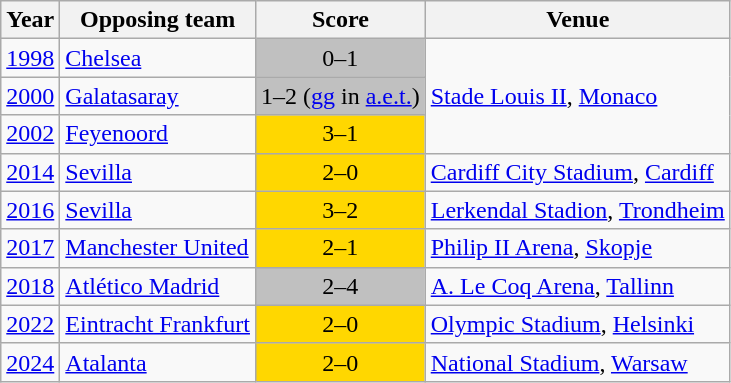<table class="wikitable">
<tr>
<th>Year</th>
<th>Opposing team</th>
<th>Score</th>
<th>Venue</th>
</tr>
<tr>
<td><a href='#'>1998</a></td>
<td> <a href='#'>Chelsea</a></td>
<td style="text-align:center; background:silver;">0–1</td>
<td rowspan="3"><a href='#'>Stade Louis II</a>, <a href='#'>Monaco</a></td>
</tr>
<tr>
<td><a href='#'>2000</a></td>
<td> <a href='#'>Galatasaray</a></td>
<td style="text-align:center; background:silver;">1–2 (<a href='#'>gg</a> in <a href='#'>a.e.t.</a>)</td>
</tr>
<tr>
<td><a href='#'>2002</a></td>
<td> <a href='#'>Feyenoord</a></td>
<td style="text-align:center; background:gold;">3–1</td>
</tr>
<tr>
<td><a href='#'>2014</a></td>
<td> <a href='#'>Sevilla</a></td>
<td style="text-align:center; background:gold;">2–0</td>
<td><a href='#'>Cardiff City Stadium</a>, <a href='#'>Cardiff</a></td>
</tr>
<tr>
<td><a href='#'>2016</a></td>
<td> <a href='#'>Sevilla</a></td>
<td style="text-align:center; background:gold;">3–2 </td>
<td><a href='#'>Lerkendal Stadion</a>, <a href='#'>Trondheim</a></td>
</tr>
<tr>
<td><a href='#'>2017</a></td>
<td> <a href='#'>Manchester United</a></td>
<td style="text-align:center; background:gold;">2–1</td>
<td><a href='#'>Philip II Arena</a>, <a href='#'>Skopje</a></td>
</tr>
<tr>
<td><a href='#'>2018</a></td>
<td> <a href='#'>Atlético Madrid</a></td>
<td style="text-align:center; background:silver;">2–4 </td>
<td><a href='#'>A. Le Coq Arena</a>, <a href='#'>Tallinn</a></td>
</tr>
<tr>
<td><a href='#'>2022</a></td>
<td> <a href='#'>Eintracht Frankfurt</a></td>
<td style="text-align:center; background:gold;">2–0</td>
<td><a href='#'>Olympic Stadium</a>, <a href='#'>Helsinki</a></td>
</tr>
<tr>
<td><a href='#'>2024</a></td>
<td> <a href='#'>Atalanta</a></td>
<td style="text-align:center; background:gold">2–0</td>
<td><a href='#'>National Stadium</a>, <a href='#'>Warsaw</a></td>
</tr>
</table>
